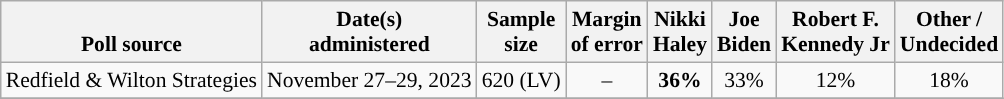<table class="wikitable sortable mw-datatable" style="font-size:90%;text-align:center;line-height:17px">
<tr valign=bottom>
<th>Poll source</th>
<th>Date(s)<br>administered</th>
<th>Sample<br>size</th>
<th>Margin<br>of error</th>
<th class="unsortable">Nikki<br>Haley<br></th>
<th class="unsortable">Joe<br>Biden<br></th>
<th class="unsortable">Robert F.<br>Kennedy Jr<br></th>
<th class="unsortable">Other /<br>Undecided</th>
</tr>
<tr>
<td style="text-align:left;">Redfield & Wilton Strategies</td>
<td data-sort-value="2023-12-05">November 27–29, 2023</td>
<td>620 (LV)</td>
<td>–</td>
<td style="background-color:"><strong>36%</strong></td>
<td>33%</td>
<td>12%</td>
<td>18%</td>
</tr>
<tr>
</tr>
</table>
